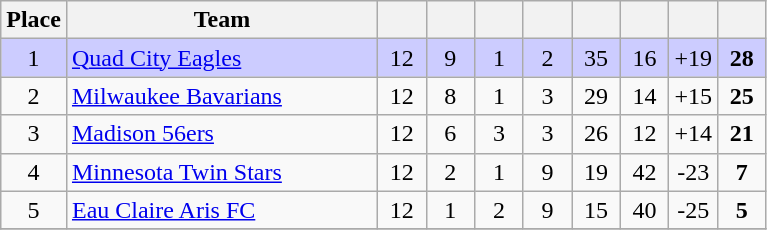<table class="wikitable" style="text-align: center;">
<tr>
<th>Place</th>
<th width="200">Team</th>
<th width="25"></th>
<th width="25"></th>
<th width="25"></th>
<th width="25"></th>
<th width="25"></th>
<th width="25"></th>
<th width="25"></th>
<th width="25"></th>
</tr>
<tr bgcolor=#ccccff>
<td>1</td>
<td align=left><a href='#'>Quad City Eagles</a></td>
<td>12</td>
<td>9</td>
<td>1</td>
<td>2</td>
<td>35</td>
<td>16</td>
<td>+19</td>
<td><strong>28</strong></td>
</tr>
<tr>
<td>2</td>
<td align=left><a href='#'>Milwaukee Bavarians</a></td>
<td>12</td>
<td>8</td>
<td>1</td>
<td>3</td>
<td>29</td>
<td>14</td>
<td>+15</td>
<td><strong>25</strong></td>
</tr>
<tr>
<td>3</td>
<td align=left><a href='#'>Madison 56ers</a></td>
<td>12</td>
<td>6</td>
<td>3</td>
<td>3</td>
<td>26</td>
<td>12</td>
<td>+14</td>
<td><strong>21</strong></td>
</tr>
<tr>
<td>4</td>
<td align=left><a href='#'>Minnesota Twin Stars</a></td>
<td>12</td>
<td>2</td>
<td>1</td>
<td>9</td>
<td>19</td>
<td>42</td>
<td>-23</td>
<td><strong>7</strong></td>
</tr>
<tr>
<td>5</td>
<td align=left><a href='#'>Eau Claire Aris FC</a></td>
<td>12</td>
<td>1</td>
<td>2</td>
<td>9</td>
<td>15</td>
<td>40</td>
<td>-25</td>
<td><strong>5</strong></td>
</tr>
<tr>
</tr>
</table>
